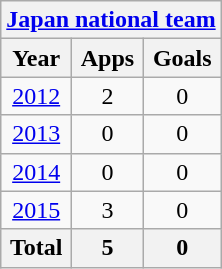<table class="wikitable" style="text-align:center">
<tr>
<th colspan=3><a href='#'>Japan national team</a></th>
</tr>
<tr>
<th>Year</th>
<th>Apps</th>
<th>Goals</th>
</tr>
<tr>
<td><a href='#'>2012</a></td>
<td>2</td>
<td>0</td>
</tr>
<tr>
<td><a href='#'>2013</a></td>
<td>0</td>
<td>0</td>
</tr>
<tr>
<td><a href='#'>2014</a></td>
<td>0</td>
<td>0</td>
</tr>
<tr>
<td><a href='#'>2015</a></td>
<td>3</td>
<td>0</td>
</tr>
<tr>
<th>Total</th>
<th>5</th>
<th>0</th>
</tr>
</table>
